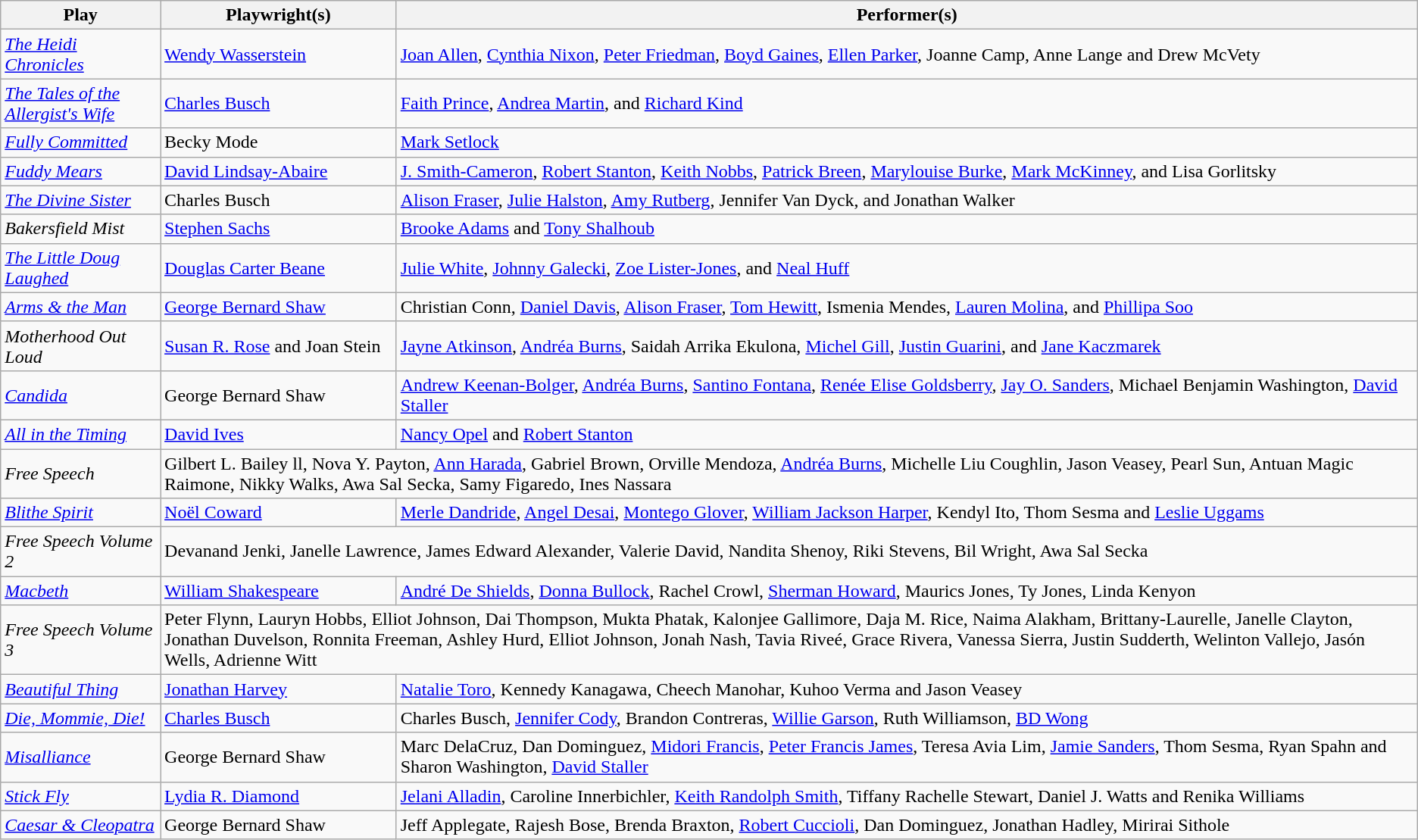<table class="wikitable">
<tr>
<th>Play</th>
<th>Playwright(s)</th>
<th>Performer(s)</th>
</tr>
<tr>
<td><em><a href='#'>The Heidi Chronicles</a></em></td>
<td><a href='#'>Wendy Wasserstein</a></td>
<td><a href='#'>Joan Allen</a>, <a href='#'>Cynthia Nixon</a>, <a href='#'>Peter Friedman</a>, <a href='#'>Boyd Gaines</a>, <a href='#'>Ellen Parker</a>, Joanne Camp, Anne Lange and Drew McVety</td>
</tr>
<tr>
<td><a href='#'><em>The Tales of the Allergist's Wife</em></a></td>
<td><a href='#'>Charles Busch</a></td>
<td><a href='#'>Faith Prince</a>, <a href='#'>Andrea Martin</a>, and <a href='#'>Richard Kind</a></td>
</tr>
<tr>
<td><a href='#'><em>Fully Committed</em></a></td>
<td>Becky Mode</td>
<td><a href='#'>Mark Setlock</a></td>
</tr>
<tr>
<td><a href='#'><em>Fuddy Mears</em></a></td>
<td><a href='#'>David Lindsay-Abaire</a></td>
<td><a href='#'>J. Smith-Cameron</a>, <a href='#'>Robert Stanton</a>, <a href='#'>Keith Nobbs</a>, <a href='#'>Patrick Breen</a>, <a href='#'>Marylouise Burke</a>, <a href='#'>Mark McKinney</a>, and Lisa Gorlitsky</td>
</tr>
<tr>
<td><a href='#'><em>The Divine Sister</em></a></td>
<td>Charles Busch</td>
<td><a href='#'>Alison Fraser</a>, <a href='#'>Julie Halston</a>, <a href='#'>Amy Rutberg</a>, Jennifer Van Dyck, and Jonathan Walker</td>
</tr>
<tr>
<td><em>Bakersfield Mist</em></td>
<td><a href='#'>Stephen Sachs</a></td>
<td><a href='#'>Brooke Adams</a> and <a href='#'>Tony Shalhoub</a></td>
</tr>
<tr>
<td><a href='#'><em>The Little Doug Laughed</em></a></td>
<td><a href='#'>Douglas Carter Beane</a></td>
<td><a href='#'>Julie White</a>, <a href='#'>Johnny Galecki</a>, <a href='#'>Zoe Lister-Jones</a>, and <a href='#'>Neal Huff</a></td>
</tr>
<tr>
<td><a href='#'><em>Arms & the Man</em></a></td>
<td><a href='#'>George Bernard Shaw</a></td>
<td>Christian Conn, <a href='#'>Daniel Davis</a>, <a href='#'>Alison Fraser</a>, <a href='#'>Tom Hewitt</a>, Ismenia Mendes, <a href='#'>Lauren Molina</a>, and <a href='#'>Phillipa Soo</a></td>
</tr>
<tr>
<td><em>Motherhood Out Loud</em></td>
<td><a href='#'>Susan R. Rose</a> and Joan Stein</td>
<td><a href='#'>Jayne Atkinson</a>, <a href='#'>Andréa Burns</a>, Saidah Arrika Ekulona, <a href='#'>Michel Gill</a>, <a href='#'>Justin Guarini</a>, and <a href='#'>Jane Kaczmarek</a></td>
</tr>
<tr>
<td><em><a href='#'>Candida</a></em></td>
<td>George Bernard Shaw</td>
<td><a href='#'>Andrew Keenan-Bolger</a>, <a href='#'>Andréa Burns</a>, <a href='#'>Santino Fontana</a>, <a href='#'>Renée Elise Goldsberry</a>, <a href='#'>Jay O. Sanders</a>, Michael Benjamin Washington, <a href='#'>David Staller</a></td>
</tr>
<tr>
<td><em><a href='#'>All in the Timing</a></em></td>
<td><a href='#'>David Ives</a></td>
<td><a href='#'>Nancy Opel</a> and <a href='#'>Robert Stanton</a></td>
</tr>
<tr>
<td><em>Free Speech</em></td>
<td colspan="2">Gilbert L. Bailey ll, Nova Y. Payton, <a href='#'>Ann Harada</a>, Gabriel Brown, Orville Mendoza, <a href='#'>Andréa Burns</a>, Michelle Liu Coughlin, Jason Veasey, Pearl Sun, Antuan Magic Raimone, Nikky Walks, Awa Sal Secka, Samy Figaredo, Ines Nassara</td>
</tr>
<tr>
<td><a href='#'><em>Blithe Spirit</em></a></td>
<td><a href='#'>Noël Coward</a></td>
<td><a href='#'>Merle Dandride</a>, <a href='#'>Angel Desai</a>, <a href='#'>Montego Glover</a>, <a href='#'>William Jackson Harper</a>, Kendyl Ito, Thom Sesma and <a href='#'>Leslie Uggams</a></td>
</tr>
<tr>
<td><em>Free Speech Volume 2</em></td>
<td colspan="2">Devanand Jenki, Janelle Lawrence, James Edward Alexander, Valerie David, Nandita Shenoy, Riki Stevens, Bil Wright, Awa Sal Secka</td>
</tr>
<tr>
<td><em><a href='#'>Macbeth</a></em></td>
<td><a href='#'>William Shakespeare</a></td>
<td><a href='#'>André De Shields</a>, <a href='#'>Donna Bullock</a>, Rachel Crowl, <a href='#'>Sherman Howard</a>, Maurics Jones, Ty Jones, Linda Kenyon</td>
</tr>
<tr>
<td><em>Free Speech Volume 3</em></td>
<td colspan="2">Peter Flynn, Lauryn Hobbs, Elliot Johnson, Dai Thompson, Mukta Phatak, Kalonjee Gallimore, Daja M. Rice, Naima Alakham, Brittany-Laurelle, Janelle Clayton, Jonathan Duvelson, Ronnita Freeman, Ashley Hurd, Elliot Johnson, Jonah Nash, Tavia Riveé, Grace Rivera, Vanessa Sierra, Justin Sudderth, Welinton Vallejo, Jasón Wells, Adrienne Witt</td>
</tr>
<tr>
<td><a href='#'><em>Beautiful Thing</em></a></td>
<td><a href='#'>Jonathan Harvey</a></td>
<td><a href='#'>Natalie Toro</a>, Kennedy Kanagawa, Cheech Manohar, Kuhoo Verma and Jason Veasey</td>
</tr>
<tr>
<td><a href='#'><em>Die, Mommie, Die!</em></a></td>
<td><a href='#'>Charles Busch</a></td>
<td>Charles Busch, <a href='#'>Jennifer Cody</a>, Brandon Contreras, <a href='#'>Willie Garson</a>, Ruth Williamson, <a href='#'>BD Wong</a></td>
</tr>
<tr>
<td><em><a href='#'>Misalliance</a></em></td>
<td>George Bernard Shaw</td>
<td>Marc DelaCruz, Dan Dominguez, <a href='#'>Midori Francis</a>, <a href='#'>Peter Francis James</a>, Teresa Avia Lim, <a href='#'>Jamie Sanders</a>, Thom Sesma, Ryan Spahn and Sharon Washington, <a href='#'>David Staller</a></td>
</tr>
<tr>
<td><em><a href='#'>Stick Fly</a></em></td>
<td><a href='#'>Lydia R. Diamond</a></td>
<td><a href='#'>Jelani Alladin</a>, Caroline Innerbichler, <a href='#'>Keith Randolph Smith</a>, Tiffany Rachelle Stewart, Daniel J. Watts and Renika Williams</td>
</tr>
<tr>
<td><a href='#'><em>Caesar & Cleopatra</em></a></td>
<td>George Bernard Shaw</td>
<td>Jeff Applegate, Rajesh Bose, Brenda Braxton, <a href='#'>Robert Cuccioli</a>, Dan Dominguez, Jonathan Hadley, Mirirai Sithole</td>
</tr>
</table>
